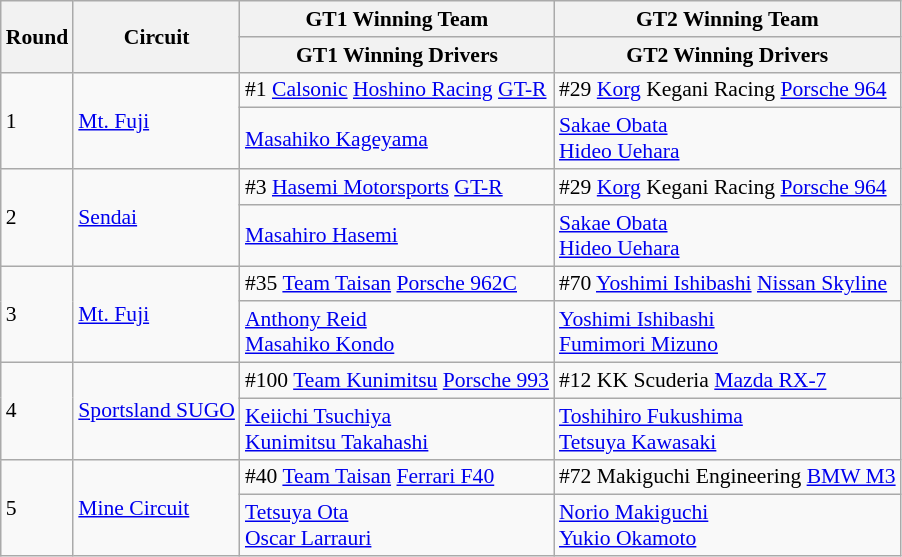<table class="wikitable" style="font-size: 90%;">
<tr>
<th rowspan=2>Round</th>
<th rowspan=2>Circuit</th>
<th>GT1 Winning Team</th>
<th>GT2 Winning Team</th>
</tr>
<tr>
<th>GT1 Winning Drivers</th>
<th>GT2 Winning Drivers</th>
</tr>
<tr>
<td rowspan=2>1</td>
<td rowspan=2><a href='#'>Mt. Fuji</a></td>
<td>#1 <a href='#'>Calsonic</a> <a href='#'>Hoshino Racing</a> <a href='#'>GT-R</a></td>
<td>#29 <a href='#'>Korg</a> Kegani Racing <a href='#'>Porsche 964</a></td>
</tr>
<tr>
<td> <a href='#'>Masahiko Kageyama</a></td>
<td> <a href='#'>Sakae Obata</a><br> <a href='#'>Hideo Uehara</a></td>
</tr>
<tr>
<td rowspan=2>2</td>
<td rowspan=2><a href='#'>Sendai</a></td>
<td>#3 <a href='#'>Hasemi Motorsports</a> <a href='#'>GT-R</a></td>
<td>#29 <a href='#'>Korg</a> Kegani Racing <a href='#'>Porsche 964</a></td>
</tr>
<tr>
<td> <a href='#'>Masahiro Hasemi</a></td>
<td> <a href='#'>Sakae Obata</a><br> <a href='#'>Hideo Uehara</a></td>
</tr>
<tr>
<td rowspan=2>3</td>
<td rowspan=2><a href='#'>Mt. Fuji</a></td>
<td>#35 <a href='#'>Team Taisan</a> <a href='#'>Porsche 962C</a></td>
<td>#70 <a href='#'>Yoshimi Ishibashi</a> <a href='#'>Nissan Skyline</a></td>
</tr>
<tr>
<td> <a href='#'>Anthony Reid</a><br> <a href='#'>Masahiko Kondo</a></td>
<td> <a href='#'>Yoshimi Ishibashi</a><br> <a href='#'>Fumimori Mizuno</a></td>
</tr>
<tr>
<td rowspan=2>4</td>
<td rowspan=2><a href='#'>Sportsland SUGO</a></td>
<td>#100 <a href='#'>Team Kunimitsu</a> <a href='#'>Porsche 993</a></td>
<td>#12 KK Scuderia <a href='#'>Mazda RX-7</a></td>
</tr>
<tr>
<td> <a href='#'>Keiichi Tsuchiya</a><br> <a href='#'>Kunimitsu Takahashi</a></td>
<td> <a href='#'>Toshihiro Fukushima</a><br> <a href='#'>Tetsuya Kawasaki</a></td>
</tr>
<tr>
<td rowspan=2>5</td>
<td rowspan=2><a href='#'>Mine Circuit</a></td>
<td>#40 <a href='#'>Team Taisan</a> <a href='#'>Ferrari F40</a></td>
<td>#72 Makiguchi Engineering <a href='#'>BMW M3</a></td>
</tr>
<tr>
<td> <a href='#'>Tetsuya Ota</a><br> <a href='#'>Oscar Larrauri</a></td>
<td> <a href='#'>Norio Makiguchi</a><br> <a href='#'>Yukio Okamoto</a></td>
</tr>
</table>
